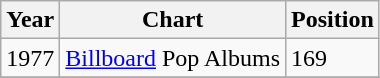<table class="wikitable">
<tr>
<th align="left">Year</th>
<th align="left">Chart</th>
<th align="left">Position</th>
</tr>
<tr>
<td align="left">1977</td>
<td align="left"><a href='#'>Billboard</a> Pop Albums</td>
<td align="left">169</td>
</tr>
<tr>
</tr>
</table>
